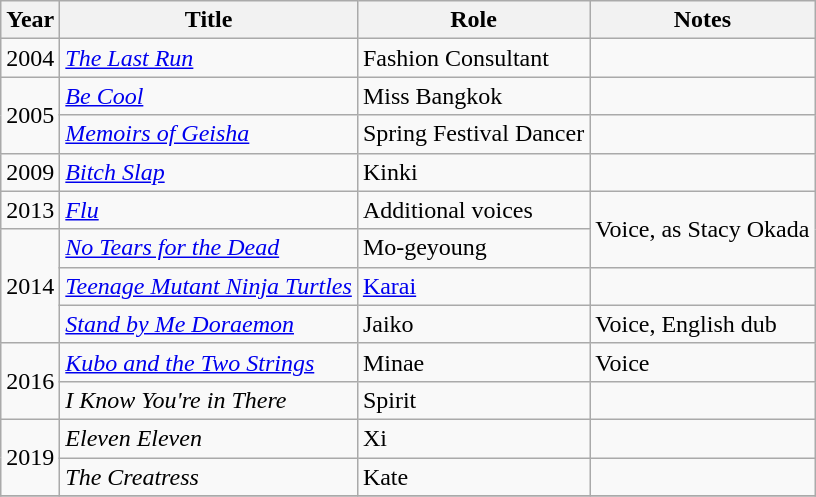<table class="wikitable sortable">
<tr>
<th>Year</th>
<th>Title</th>
<th>Role</th>
<th class="unsortable">Notes</th>
</tr>
<tr>
<td>2004</td>
<td><em><a href='#'>The Last Run</a></em></td>
<td>Fashion Consultant</td>
<td></td>
</tr>
<tr>
<td rowspan="2">2005</td>
<td><em><a href='#'>Be Cool</a></em></td>
<td>Miss Bangkok</td>
<td></td>
</tr>
<tr>
<td><em><a href='#'>Memoirs of Geisha</a></em></td>
<td>Spring Festival Dancer</td>
<td></td>
</tr>
<tr>
<td>2009</td>
<td><em><a href='#'>Bitch Slap</a></em></td>
<td>Kinki</td>
<td></td>
</tr>
<tr>
<td>2013</td>
<td><em><a href='#'>Flu</a></em></td>
<td>Additional voices</td>
<td rowspan="2">Voice, as Stacy Okada</td>
</tr>
<tr>
<td rowspan="3">2014</td>
<td><em><a href='#'>No Tears for the Dead</a></em></td>
<td>Mo-geyoung</td>
</tr>
<tr>
<td><em><a href='#'>Teenage Mutant Ninja Turtles</a></em></td>
<td><a href='#'>Karai</a></td>
<td></td>
</tr>
<tr>
<td><em><a href='#'>Stand by Me Doraemon</a></em></td>
<td>Jaiko</td>
<td>Voice, English dub</td>
</tr>
<tr>
<td rowspan="2">2016</td>
<td><em><a href='#'>Kubo and the Two Strings</a></em></td>
<td>Minae</td>
<td>Voice</td>
</tr>
<tr>
<td><em>I Know You're in There</em></td>
<td>Spirit</td>
<td></td>
</tr>
<tr>
<td rowspan="2">2019</td>
<td><em>Eleven Eleven</em></td>
<td>Xi</td>
<td></td>
</tr>
<tr>
<td><em>The Creatress</em></td>
<td>Kate</td>
<td></td>
</tr>
<tr>
</tr>
</table>
